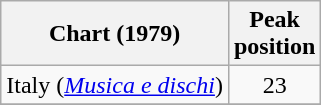<table class="wikitable sortable">
<tr>
<th align="left">Chart (1979)</th>
<th align="left">Peak<br>position</th>
</tr>
<tr>
<td align="left">Italy (<em><a href='#'>Musica e dischi</a></em>)</td>
<td align="center">23</td>
</tr>
<tr>
</tr>
</table>
